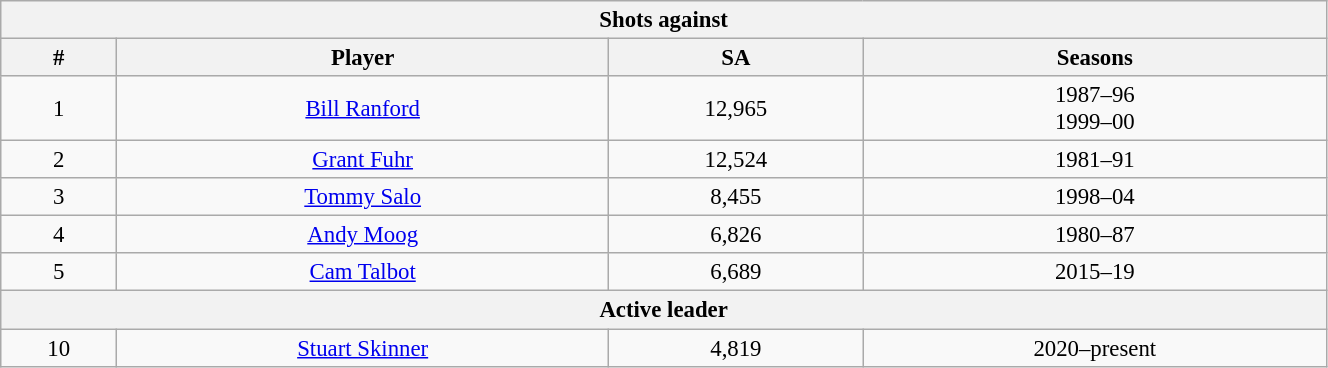<table class="wikitable" style="text-align: center; font-size: 95%" width="70%">
<tr>
<th colspan="4">Shots against</th>
</tr>
<tr>
<th>#</th>
<th>Player</th>
<th>SA</th>
<th>Seasons</th>
</tr>
<tr>
<td>1</td>
<td><a href='#'>Bill Ranford</a></td>
<td>12,965</td>
<td>1987–96<br>1999–00</td>
</tr>
<tr>
<td>2</td>
<td><a href='#'>Grant Fuhr</a></td>
<td>12,524</td>
<td>1981–91</td>
</tr>
<tr>
<td>3</td>
<td><a href='#'>Tommy Salo</a></td>
<td>8,455</td>
<td>1998–04</td>
</tr>
<tr>
<td>4</td>
<td><a href='#'>Andy Moog</a></td>
<td>6,826</td>
<td>1980–87</td>
</tr>
<tr>
<td>5</td>
<td><a href='#'>Cam Talbot</a></td>
<td>6,689</td>
<td>2015–19</td>
</tr>
<tr>
<th colspan="4">Active leader</th>
</tr>
<tr>
<td>10</td>
<td><a href='#'>Stuart Skinner</a></td>
<td>4,819</td>
<td>2020–present</td>
</tr>
</table>
